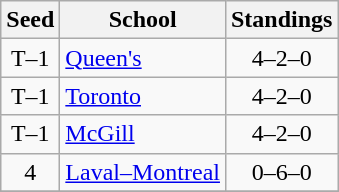<table class="wikitable">
<tr>
<th>Seed</th>
<th>School</th>
<th>Standings</th>
</tr>
<tr>
<td align=center>T–1</td>
<td><a href='#'>Queen's</a></td>
<td align=center>4–2–0</td>
</tr>
<tr>
<td align=center>T–1</td>
<td><a href='#'>Toronto</a></td>
<td align=center>4–2–0</td>
</tr>
<tr>
<td align=center>T–1</td>
<td><a href='#'>McGill</a></td>
<td align=center>4–2–0</td>
</tr>
<tr>
<td align=center>4</td>
<td><a href='#'>Laval–Montreal</a></td>
<td align=center>0–6–0</td>
</tr>
<tr>
</tr>
</table>
